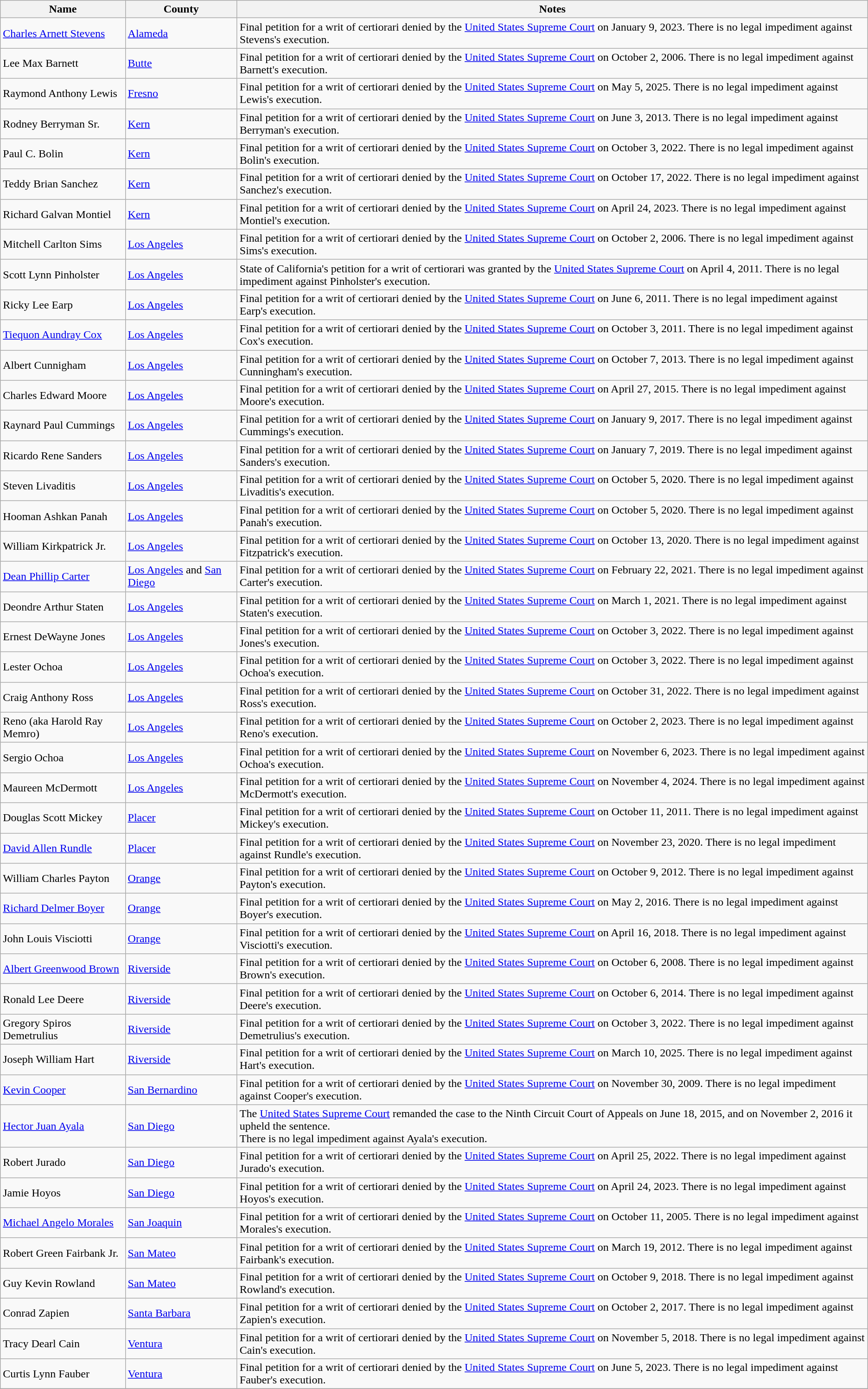<table class="wikitable sortable">
<tr>
<th>Name</th>
<th>County</th>
<th>Notes</th>
</tr>
<tr>
<td><a href='#'>Charles Arnett Stevens</a></td>
<td><a href='#'>Alameda</a></td>
<td>Final petition for a writ of certiorari denied by the <a href='#'>United States Supreme Court</a> on January 9, 2023. There is no legal impediment against Stevens's execution.</td>
</tr>
<tr>
<td>Lee Max Barnett</td>
<td><a href='#'>Butte</a></td>
<td>Final petition for a writ of certiorari denied by the <a href='#'>United States Supreme Court</a> on October 2, 2006. There is no legal impediment against Barnett's execution.</td>
</tr>
<tr>
<td>Raymond Anthony Lewis</td>
<td><a href='#'>Fresno</a></td>
<td>Final petition for a writ of certiorari denied by the <a href='#'>United States Supreme Court</a> on May 5, 2025. There is no legal impediment against Lewis's execution.</td>
</tr>
<tr>
<td>Rodney Berryman Sr.</td>
<td><a href='#'>Kern</a></td>
<td>Final petition for a writ of certiorari denied by the <a href='#'>United States Supreme Court</a> on June 3, 2013. There is no legal impediment against Berryman's execution.</td>
</tr>
<tr>
<td>Paul C. Bolin</td>
<td><a href='#'>Kern</a></td>
<td>Final petition for a writ of certiorari denied by the <a href='#'>United States Supreme Court</a> on October 3, 2022. There is no legal impediment against Bolin's execution.</td>
</tr>
<tr>
<td>Teddy Brian Sanchez</td>
<td><a href='#'>Kern</a></td>
<td>Final petition for a writ of certiorari denied by the <a href='#'>United States Supreme Court</a> on October 17, 2022. There is no legal impediment against Sanchez's execution.</td>
</tr>
<tr>
<td>Richard Galvan Montiel</td>
<td><a href='#'>Kern</a></td>
<td>Final petition for a writ of certiorari denied by the <a href='#'>United States Supreme Court</a> on April 24, 2023. There is no legal impediment against Montiel's execution.</td>
</tr>
<tr>
<td>Mitchell Carlton Sims</td>
<td><a href='#'>Los Angeles</a></td>
<td>Final petition for a writ of certiorari denied by the <a href='#'>United States Supreme Court</a> on October 2, 2006. There is no legal impediment against Sims's execution.</td>
</tr>
<tr>
<td>Scott Lynn Pinholster</td>
<td><a href='#'>Los Angeles</a></td>
<td>State of California's petition for a writ of certiorari was granted by the <a href='#'>United States Supreme Court</a> on April 4, 2011. There is no legal impediment against Pinholster's execution.</td>
</tr>
<tr>
<td>Ricky Lee Earp</td>
<td><a href='#'>Los Angeles</a></td>
<td>Final petition for a writ of certiorari denied by the <a href='#'>United States Supreme Court</a> on June 6, 2011. There is no legal impediment against Earp's execution.</td>
</tr>
<tr>
<td><a href='#'>Tiequon Aundray Cox</a></td>
<td><a href='#'>Los Angeles</a></td>
<td>Final petition for a writ of certiorari denied by the <a href='#'>United States Supreme Court</a> on October 3, 2011. There is no legal impediment against Cox's execution.</td>
</tr>
<tr>
<td>Albert Cunnigham</td>
<td><a href='#'>Los Angeles</a></td>
<td>Final petition for a writ of certiorari denied by the <a href='#'>United States Supreme Court</a> on October 7, 2013. There is no legal impediment against Cunningham's execution.</td>
</tr>
<tr>
<td>Charles Edward Moore</td>
<td><a href='#'>Los Angeles</a></td>
<td>Final petition for a writ of certiorari denied by the <a href='#'>United States Supreme Court</a> on April 27, 2015. There is no legal impediment against Moore's execution.</td>
</tr>
<tr>
<td>Raynard Paul Cummings</td>
<td><a href='#'>Los Angeles</a></td>
<td>Final petition for a writ of certiorari denied by the <a href='#'>United States Supreme Court</a> on January 9, 2017. There is no legal impediment against Cummings's execution.</td>
</tr>
<tr>
<td>Ricardo Rene Sanders</td>
<td><a href='#'>Los Angeles</a></td>
<td>Final petition for a writ of certiorari denied by the <a href='#'>United States Supreme Court</a> on January 7, 2019. There is no legal impediment against Sanders's execution.</td>
</tr>
<tr>
<td>Steven Livaditis</td>
<td><a href='#'>Los Angeles</a></td>
<td>Final petition for a writ of certiorari denied by the <a href='#'>United States Supreme Court</a> on October 5, 2020. There is no legal impediment against Livaditis's execution.</td>
</tr>
<tr>
<td>Hooman Ashkan Panah</td>
<td><a href='#'>Los Angeles</a></td>
<td>Final petition for a writ of certiorari denied by the <a href='#'>United States Supreme Court</a> on October 5, 2020. There is no legal impediment against Panah's execution.</td>
</tr>
<tr>
<td>William Kirkpatrick Jr.</td>
<td><a href='#'>Los Angeles</a></td>
<td>Final petition for a writ of certiorari denied by the <a href='#'>United States Supreme Court</a> on October 13, 2020. There is no legal impediment against Fitzpatrick's execution.</td>
</tr>
<tr>
<td><a href='#'>Dean Phillip Carter</a></td>
<td><a href='#'>Los Angeles</a> and <a href='#'>San Diego</a></td>
<td>Final petition for a writ of certiorari denied by the <a href='#'>United States Supreme Court</a> on February 22, 2021. There is no legal impediment against Carter's execution.</td>
</tr>
<tr>
<td>Deondre Arthur Staten</td>
<td><a href='#'>Los Angeles</a></td>
<td>Final petition for a writ of certiorari denied by the <a href='#'>United States Supreme Court</a> on March 1, 2021. There is no legal impediment against Staten's execution.</td>
</tr>
<tr>
<td>Ernest DeWayne Jones</td>
<td><a href='#'>Los Angeles</a></td>
<td>Final petition for a writ of certiorari denied by the <a href='#'>United States Supreme Court</a> on October 3, 2022. There is no legal impediment against Jones's execution.</td>
</tr>
<tr>
<td>Lester Ochoa</td>
<td><a href='#'>Los Angeles</a></td>
<td>Final petition for a writ of certiorari denied by the <a href='#'>United States Supreme Court</a> on October 3, 2022. There is no legal impediment against Ochoa's execution.</td>
</tr>
<tr>
<td>Craig Anthony Ross</td>
<td><a href='#'>Los Angeles</a></td>
<td>Final petition for a writ of certiorari denied by the <a href='#'>United States Supreme Court</a> on October 31, 2022. There is no legal impediment against Ross's execution.</td>
</tr>
<tr>
<td>Reno (aka Harold Ray Memro)</td>
<td><a href='#'>Los Angeles</a></td>
<td>Final petition for a writ of certiorari denied by the <a href='#'>United States Supreme Court</a> on October 2, 2023. There is no legal impediment against Reno's execution.</td>
</tr>
<tr>
<td>Sergio Ochoa</td>
<td><a href='#'>Los Angeles</a></td>
<td>Final petition for a writ of certiorari denied by the <a href='#'>United States Supreme Court</a> on November 6, 2023. There is no legal impediment against Ochoa's execution.</td>
</tr>
<tr>
<td>Maureen McDermott</td>
<td><a href='#'>Los Angeles</a></td>
<td>Final petition for a writ of certiorari denied by the <a href='#'>United States Supreme Court</a> on November 4, 2024. There is no legal impediment against McDermott's execution.</td>
</tr>
<tr>
<td>Douglas Scott Mickey</td>
<td><a href='#'>Placer</a></td>
<td>Final petition for a writ of certiorari denied by the <a href='#'>United States Supreme Court</a> on October 11, 2011. There is no legal impediment against Mickey's execution.</td>
</tr>
<tr>
<td><a href='#'>David Allen Rundle</a></td>
<td><a href='#'>Placer</a></td>
<td>Final petition for a writ of certiorari denied by the <a href='#'>United States Supreme Court</a> on November 23, 2020. There is no legal impediment against Rundle's execution.</td>
</tr>
<tr>
<td>William Charles Payton</td>
<td><a href='#'>Orange</a></td>
<td>Final petition for a writ of certiorari denied by the <a href='#'>United States Supreme Court</a> on October 9, 2012. There is no legal impediment against Payton's execution.</td>
</tr>
<tr>
<td><a href='#'>Richard Delmer Boyer</a></td>
<td><a href='#'>Orange</a></td>
<td>Final petition for a writ of certiorari denied by the <a href='#'>United States Supreme Court</a> on May 2, 2016. There is no legal impediment against Boyer's execution.</td>
</tr>
<tr>
<td>John Louis Visciotti</td>
<td><a href='#'>Orange</a></td>
<td>Final petition for a writ of certiorari denied by the <a href='#'>United States Supreme Court</a> on April 16, 2018. There is no legal impediment against Visciotti's execution.</td>
</tr>
<tr>
<td><a href='#'>Albert Greenwood Brown</a></td>
<td><a href='#'>Riverside</a></td>
<td>Final petition for a writ of certiorari denied by the <a href='#'>United States Supreme Court</a> on October 6, 2008. There is no legal impediment against Brown's execution.</td>
</tr>
<tr>
<td>Ronald Lee Deere</td>
<td><a href='#'>Riverside</a></td>
<td>Final petition for a writ of certiorari denied by the <a href='#'>United States Supreme Court</a> on October 6, 2014. There is no legal impediment against Deere's execution.</td>
</tr>
<tr>
<td>Gregory Spiros Demetrulius</td>
<td><a href='#'>Riverside</a></td>
<td>Final petition for a writ of certiorari denied by the <a href='#'>United States Supreme Court</a> on October 3, 2022. There is no legal impediment against Demetrulius's execution.</td>
</tr>
<tr>
<td>Joseph William Hart</td>
<td><a href='#'>Riverside</a></td>
<td>Final petition for a writ of certiorari denied by the <a href='#'>United States Supreme Court</a> on March 10, 2025. There is no legal impediment against Hart's execution.</td>
</tr>
<tr>
<td><a href='#'>Kevin Cooper</a></td>
<td><a href='#'>San Bernardino</a></td>
<td>Final petition for a writ of certiorari denied by the <a href='#'>United States Supreme Court</a> on November 30, 2009. There is no legal impediment against Cooper's execution.</td>
</tr>
<tr>
<td><a href='#'>Hector Juan Ayala</a></td>
<td><a href='#'>San Diego</a></td>
<td>The <a href='#'>United States Supreme Court</a> remanded the case to the Ninth Circuit Court of Appeals on June 18, 2015, and on November 2, 2016 it upheld the sentence.<br> There is no legal impediment against Ayala's execution.</td>
</tr>
<tr>
<td>Robert Jurado</td>
<td><a href='#'>San Diego</a></td>
<td>Final petition for a writ of certiorari denied by the <a href='#'>United States Supreme Court</a> on April 25, 2022. There is no legal impediment against Jurado's execution.</td>
</tr>
<tr>
<td>Jamie Hoyos</td>
<td><a href='#'>San Diego</a></td>
<td>Final petition for a writ of certiorari denied by the <a href='#'>United States Supreme Court</a> on April 24, 2023. There is no legal impediment against Hoyos's execution.</td>
</tr>
<tr>
<td><a href='#'>Michael Angelo Morales</a></td>
<td><a href='#'>San Joaquin</a></td>
<td>Final petition for a writ of certiorari denied by the <a href='#'>United States Supreme Court</a> on October 11, 2005. There is no legal impediment against Morales's execution.</td>
</tr>
<tr>
<td>Robert Green Fairbank Jr.</td>
<td><a href='#'>San Mateo</a></td>
<td>Final petition for a writ of certiorari denied by the <a href='#'>United States Supreme Court</a> on March 19, 2012. There is no legal impediment against Fairbank's execution.</td>
</tr>
<tr>
<td>Guy Kevin Rowland</td>
<td><a href='#'>San Mateo</a></td>
<td>Final petition for a writ of certiorari denied by the <a href='#'>United States Supreme Court</a> on October 9, 2018. There is no legal impediment against Rowland's execution.</td>
</tr>
<tr>
<td>Conrad Zapien</td>
<td><a href='#'>Santa Barbara</a></td>
<td>Final petition for a writ of certiorari denied by the <a href='#'>United States Supreme Court</a> on October 2, 2017. There is no legal impediment against Zapien's execution.</td>
</tr>
<tr>
<td>Tracy Dearl Cain</td>
<td><a href='#'>Ventura</a></td>
<td>Final petition for a writ of certiorari denied by the <a href='#'>United States Supreme Court</a> on November 5, 2018. There is no legal impediment against Cain's execution.</td>
</tr>
<tr>
<td>Curtis Lynn Fauber</td>
<td><a href='#'>Ventura</a></td>
<td>Final petition for a writ of certiorari denied by the <a href='#'>United States Supreme Court</a> on June 5, 2023. There is no legal impediment against Fauber's execution.</td>
</tr>
<tr>
</tr>
</table>
